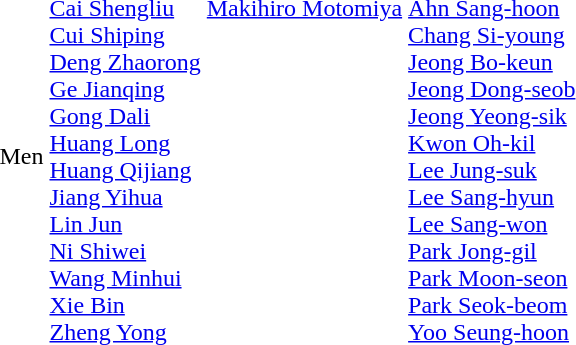<table>
<tr>
<td>Men<br></td>
<td><br><a href='#'>Cai Shengliu</a><br><a href='#'>Cui Shiping</a><br><a href='#'>Deng Zhaorong</a><br><a href='#'>Ge Jianqing</a><br><a href='#'>Gong Dali</a><br><a href='#'>Huang Long</a><br><a href='#'>Huang Qijiang</a><br><a href='#'>Jiang Yihua</a><br><a href='#'>Lin Jun</a><br><a href='#'>Ni Shiwei</a><br><a href='#'>Wang Minhui</a><br><a href='#'>Xie Bin</a><br><a href='#'>Zheng Yong</a></td>
<td valign=top><br><a href='#'>Makihiro Motomiya</a></td>
<td><br><a href='#'>Ahn Sang-hoon</a><br><a href='#'>Chang Si-young</a><br><a href='#'>Jeong Bo-keun</a><br><a href='#'>Jeong Dong-seob</a><br><a href='#'>Jeong Yeong-sik</a><br><a href='#'>Kwon Oh-kil</a><br><a href='#'>Lee Jung-suk</a><br><a href='#'>Lee Sang-hyun</a><br><a href='#'>Lee Sang-won</a><br><a href='#'>Park Jong-gil</a><br><a href='#'>Park Moon-seon</a><br><a href='#'>Park Seok-beom</a><br><a href='#'>Yoo Seung-hoon</a></td>
</tr>
</table>
